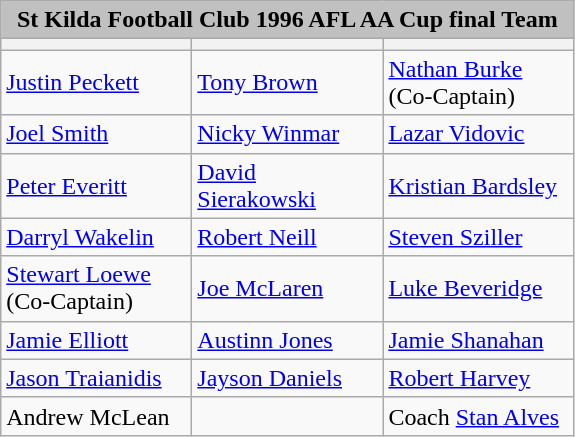<table class="wikitable">
<tr>
<th colspan=6 style="background:silver">St Kilda Football Club 1996 AFL AA Cup final Team</th>
</tr>
<tr>
<th style="text-align:center; width:120px;"></th>
<th style="text-align:center; width:120px;"></th>
<th style="text-align:center; width:120px;"></th>
</tr>
<tr>
<td><a href='#'>Justin Peckett</a></td>
<td><a href='#'>Tony Brown</a></td>
<td><a href='#'>Nathan Burke</a> (Co-Captain)</td>
</tr>
<tr>
<td><a href='#'>Joel Smith</a></td>
<td><a href='#'>Nicky Winmar</a></td>
<td><a href='#'>Lazar Vidovic</a></td>
</tr>
<tr>
<td><a href='#'>Peter Everitt</a></td>
<td><a href='#'>David Sierakowski</a></td>
<td><a href='#'>Kristian Bardsley</a></td>
</tr>
<tr>
<td><a href='#'>Darryl Wakelin</a></td>
<td><a href='#'>Robert Neill</a></td>
<td><a href='#'>Steven Sziller</a></td>
</tr>
<tr>
<td><a href='#'>Stewart Loewe</a> (Co-Captain)</td>
<td><a href='#'>Joe McLaren</a></td>
<td><a href='#'>Luke Beveridge</a></td>
</tr>
<tr>
<td><a href='#'>Jamie Elliott</a></td>
<td><a href='#'>Austinn Jones</a></td>
<td><a href='#'>Jamie Shanahan</a></td>
</tr>
<tr>
<td><a href='#'>Jason Traianidis</a></td>
<td><a href='#'>Jayson Daniels</a></td>
<td><a href='#'>Robert Harvey</a></td>
</tr>
<tr>
<td>Andrew McLean</td>
<td></td>
<td>Coach <a href='#'>Stan Alves</a></td>
</tr>
</table>
